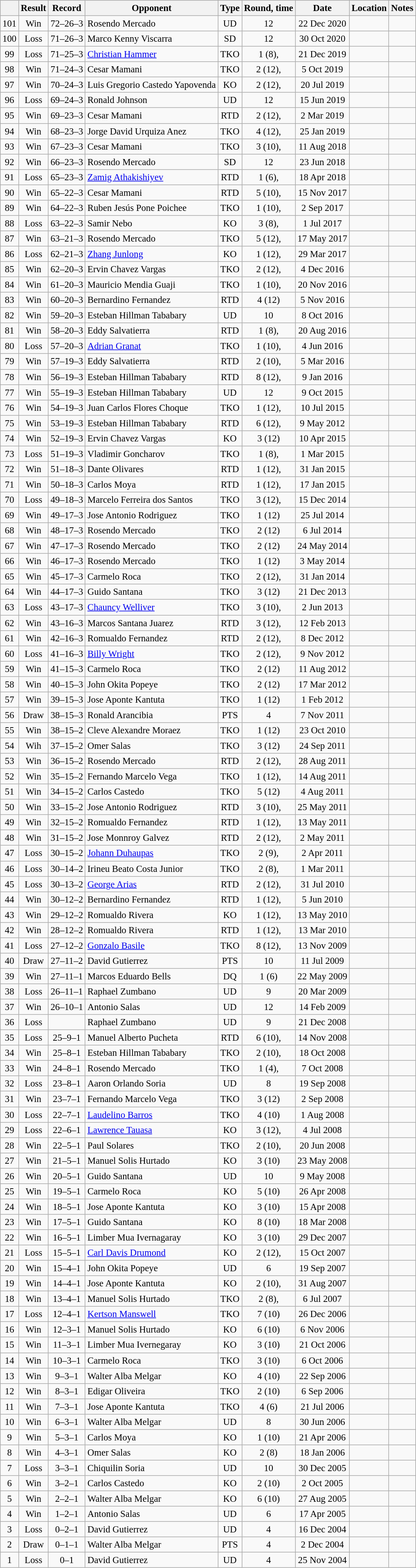<table class="wikitable" style="text-align:center; font-size:95%">
<tr>
<th></th>
<th>Result</th>
<th>Record</th>
<th>Opponent</th>
<th>Type</th>
<th>Round, time</th>
<th>Date</th>
<th>Location</th>
<th>Notes</th>
</tr>
<tr>
<td>101</td>
<td>Win</td>
<td>72–26–3</td>
<td align=left>Rosendo Mercado</td>
<td>UD</td>
<td>12</td>
<td>22 Dec 2020</td>
<td align=left></td>
<td align=left></td>
</tr>
<tr>
<td>100</td>
<td>Loss</td>
<td>71–26–3</td>
<td align=left>Marco Kenny Viscarra</td>
<td>SD</td>
<td>12</td>
<td>30 Oct 2020</td>
<td align=left></td>
<td align=left></td>
</tr>
<tr>
<td>99</td>
<td>Loss</td>
<td>71–25–3</td>
<td align=left><a href='#'>Christian Hammer</a></td>
<td>TKO</td>
<td>1 (8), </td>
<td>21 Dec 2019</td>
<td align=left></td>
<td></td>
</tr>
<tr>
<td>98</td>
<td>Win</td>
<td>71–24–3</td>
<td align=left>Cesar Mamani</td>
<td>TKO</td>
<td>2 (12), </td>
<td>5 Oct 2019</td>
<td align=left></td>
<td></td>
</tr>
<tr>
<td>97</td>
<td>Win</td>
<td>70–24–3</td>
<td align=left>Luis Gregorio Castedo Yapovenda</td>
<td>KO</td>
<td>2 (12), </td>
<td>20 Jul 2019</td>
<td align=left></td>
<td></td>
</tr>
<tr>
<td>96</td>
<td>Loss</td>
<td>69–24–3</td>
<td align=left>Ronald Johnson</td>
<td>UD</td>
<td>12</td>
<td>15 Jun 2019</td>
<td align=left></td>
<td></td>
</tr>
<tr>
<td>95</td>
<td>Win</td>
<td>69–23–3</td>
<td align=left>Cesar Mamani</td>
<td>RTD</td>
<td>2 (12), </td>
<td>2 Mar 2019</td>
<td align=left></td>
<td align=left></td>
</tr>
<tr>
<td>94</td>
<td>Win</td>
<td>68–23–3</td>
<td align=left>Jorge David Urquiza Anez</td>
<td>TKO</td>
<td>4 (12), </td>
<td>25 Jan 2019</td>
<td align=left></td>
<td></td>
</tr>
<tr>
<td>93</td>
<td>Win</td>
<td>67–23–3</td>
<td align=left>Cesar Mamani</td>
<td>TKO</td>
<td>3 (10), </td>
<td>11 Aug 2018</td>
<td align=left></td>
<td></td>
</tr>
<tr>
<td>92</td>
<td>Win</td>
<td>66–23–3</td>
<td align=left>Rosendo Mercado</td>
<td>SD</td>
<td>12</td>
<td>23 Jun 2018</td>
<td align=left></td>
<td align=left></td>
</tr>
<tr>
<td>91</td>
<td>Loss</td>
<td>65–23–3</td>
<td align=left><a href='#'>Zamig Athakishiyev</a></td>
<td>RTD</td>
<td>1 (6), </td>
<td>18 Apr 2018</td>
<td align=left></td>
<td></td>
</tr>
<tr>
<td>90</td>
<td>Win</td>
<td>65–22–3</td>
<td align=left>Cesar Mamani</td>
<td>RTD</td>
<td>5 (10), </td>
<td>15 Nov 2017</td>
<td align=left></td>
<td></td>
</tr>
<tr>
<td>89</td>
<td>Win</td>
<td>64–22–3</td>
<td align=left>Ruben Jesús Pone Poichee</td>
<td>TKO</td>
<td>1 (10), </td>
<td>2 Sep 2017</td>
<td align=left></td>
<td></td>
</tr>
<tr>
<td>88</td>
<td>Loss</td>
<td>63–22–3</td>
<td align=left>Samir Nebo</td>
<td>KO</td>
<td>3 (8), </td>
<td>1 Jul 2017</td>
<td align=left></td>
<td></td>
</tr>
<tr>
<td>87</td>
<td>Win</td>
<td>63–21–3</td>
<td align=left>Rosendo Mercado</td>
<td>TKO</td>
<td>5 (12), </td>
<td>17 May 2017</td>
<td align=left></td>
<td align=left></td>
</tr>
<tr>
<td>86</td>
<td>Loss</td>
<td>62–21–3</td>
<td align=left><a href='#'>Zhang Junlong</a></td>
<td>KO</td>
<td>1 (12), </td>
<td>29 Mar 2017</td>
<td align=left></td>
<td></td>
</tr>
<tr>
<td>85</td>
<td>Win</td>
<td>62–20–3</td>
<td align=left>Ervin Chavez Vargas</td>
<td>TKO</td>
<td>2 (12), </td>
<td>4 Dec 2016</td>
<td align=left></td>
<td></td>
</tr>
<tr>
<td>84</td>
<td>Win</td>
<td>61–20–3</td>
<td align=left>Mauricio Mendia Guaji</td>
<td>TKO</td>
<td>1 (10), </td>
<td>20 Nov 2016</td>
<td align=left></td>
<td></td>
</tr>
<tr>
<td>83</td>
<td>Win</td>
<td>60–20–3</td>
<td align=left>Bernardino Fernandez</td>
<td>RTD</td>
<td>4 (12)</td>
<td>5 Nov 2016</td>
<td align=left></td>
<td></td>
</tr>
<tr>
<td>82</td>
<td>Win</td>
<td>59–20–3</td>
<td align=left>Esteban Hillman Tababary</td>
<td>UD</td>
<td>10</td>
<td>8 Oct 2016</td>
<td align=left></td>
<td></td>
</tr>
<tr>
<td>81</td>
<td>Win</td>
<td>58–20–3</td>
<td align=left>Eddy Salvatierra</td>
<td>RTD</td>
<td>1 (8), </td>
<td>20 Aug 2016</td>
<td align=left></td>
<td></td>
</tr>
<tr>
<td>80</td>
<td>Loss</td>
<td>57–20–3</td>
<td align=left><a href='#'>Adrian Granat</a></td>
<td>TKO</td>
<td>1 (10), </td>
<td>4 Jun 2016</td>
<td align=left></td>
<td></td>
</tr>
<tr>
<td>79</td>
<td>Win</td>
<td>57–19–3</td>
<td align=left>Eddy Salvatierra</td>
<td>RTD</td>
<td>2 (10), </td>
<td>5 Mar 2016</td>
<td align=left></td>
<td></td>
</tr>
<tr>
<td>78</td>
<td>Win</td>
<td>56–19–3</td>
<td align=left>Esteban Hillman Tababary</td>
<td>RTD</td>
<td>8 (12), </td>
<td>9 Jan 2016</td>
<td align=left></td>
<td align=left></td>
</tr>
<tr>
<td>77</td>
<td>Win</td>
<td>55–19–3</td>
<td align=left>Esteban Hillman Tababary</td>
<td>UD</td>
<td>12</td>
<td>9 Oct 2015</td>
<td align=left></td>
<td align=left></td>
</tr>
<tr>
<td>76</td>
<td>Win</td>
<td>54–19–3</td>
<td align=left>Juan Carlos Flores Choque</td>
<td>TKO</td>
<td>1 (12), </td>
<td>10 Jul 2015</td>
<td align=left></td>
<td align=left></td>
</tr>
<tr>
<td>75</td>
<td>Win</td>
<td>53–19–3</td>
<td align=left>Esteban Hillman Tababary</td>
<td>RTD</td>
<td>6 (12), </td>
<td>9 May 2012</td>
<td align=left></td>
<td align=left></td>
</tr>
<tr>
<td>74</td>
<td>Win</td>
<td>52–19–3</td>
<td align=left>Ervin Chavez Vargas</td>
<td>KO</td>
<td>3 (12)</td>
<td>10 Apr 2015</td>
<td align=left></td>
<td></td>
</tr>
<tr>
<td>73</td>
<td>Loss</td>
<td>51–19–3</td>
<td align=left>Vladimir Goncharov</td>
<td>TKO</td>
<td>1 (8), </td>
<td>1 Mar 2015</td>
<td align=left></td>
<td></td>
</tr>
<tr>
<td>72</td>
<td>Win</td>
<td>51–18–3</td>
<td align=left>Dante Olivares</td>
<td>RTD</td>
<td>1 (12), </td>
<td>31 Jan 2015</td>
<td align=left></td>
<td></td>
</tr>
<tr>
<td>71</td>
<td>Win</td>
<td>50–18–3</td>
<td align=left>Carlos Moya</td>
<td>RTD</td>
<td>1 (12), </td>
<td>17 Jan 2015</td>
<td align=left></td>
<td></td>
</tr>
<tr>
<td>70</td>
<td>Loss</td>
<td>49–18–3</td>
<td align=left>Marcelo Ferreira dos Santos</td>
<td>TKO</td>
<td>3 (12), </td>
<td>15 Dec 2014</td>
<td align=left></td>
<td></td>
</tr>
<tr>
<td>69</td>
<td>Win</td>
<td>49–17–3</td>
<td align=left>Jose Antonio Rodriguez</td>
<td>TKO</td>
<td>1 (12)</td>
<td>25 Jul 2014</td>
<td align=left></td>
<td align=left></td>
</tr>
<tr>
<td>68</td>
<td>Win</td>
<td>48–17–3</td>
<td align=left>Rosendo Mercado</td>
<td>TKO</td>
<td>2 (12)</td>
<td>6 Jul 2014</td>
<td align=left></td>
<td align=left></td>
</tr>
<tr>
<td>67</td>
<td>Win</td>
<td>47–17–3</td>
<td align=left>Rosendo Mercado</td>
<td>TKO</td>
<td>2 (12)</td>
<td>24 May 2014</td>
<td align=left></td>
<td align=left></td>
</tr>
<tr>
<td>66</td>
<td>Win</td>
<td>46–17–3</td>
<td align=left>Rosendo Mercado</td>
<td>TKO</td>
<td>1 (12)</td>
<td>3 May 2014</td>
<td align=left></td>
<td align=left></td>
</tr>
<tr>
<td>65</td>
<td>Win</td>
<td>45–17–3</td>
<td align=left>Carmelo Roca</td>
<td>TKO</td>
<td>2 (12), </td>
<td>31 Jan 2014</td>
<td align=left></td>
<td align=left></td>
</tr>
<tr>
<td>64</td>
<td>Win</td>
<td>44–17–3</td>
<td align=left>Guido Santana</td>
<td>TKO</td>
<td>3 (12)</td>
<td>21 Dec 2013</td>
<td align=left></td>
<td align=left></td>
</tr>
<tr>
<td>63</td>
<td>Loss</td>
<td>43–17–3</td>
<td align=left><a href='#'>Chauncy Welliver</a></td>
<td>TKO</td>
<td>3 (10), </td>
<td>2 Jun 2013</td>
<td align=left></td>
<td></td>
</tr>
<tr>
<td>62</td>
<td>Win</td>
<td>43–16–3</td>
<td align=left>Marcos Santana Juarez</td>
<td>RTD</td>
<td>3 (12), </td>
<td>12 Feb 2013</td>
<td align=left></td>
<td align=left></td>
</tr>
<tr>
<td>61</td>
<td>Win</td>
<td>42–16–3</td>
<td align=left>Romualdo Fernandez</td>
<td>RTD</td>
<td>2 (12), </td>
<td>8 Dec 2012</td>
<td align=left></td>
<td align=left></td>
</tr>
<tr>
<td>60</td>
<td>Loss</td>
<td>41–16–3</td>
<td align=left><a href='#'>Billy Wright</a></td>
<td>TKO</td>
<td>2 (12), </td>
<td>9 Nov 2012</td>
<td align=left></td>
<td align=left></td>
</tr>
<tr>
<td>59</td>
<td>Win</td>
<td>41–15–3</td>
<td align=left>Carmelo Roca</td>
<td>TKO</td>
<td>2 (12)</td>
<td>11 Aug 2012</td>
<td align=left></td>
<td></td>
</tr>
<tr>
<td>58</td>
<td>Win</td>
<td>40–15–3</td>
<td align=left>John Okita Popeye</td>
<td>TKO</td>
<td>2 (12)</td>
<td>17 Mar 2012</td>
<td align=left></td>
<td align=left></td>
</tr>
<tr>
<td>57</td>
<td>Win</td>
<td>39–15–3</td>
<td align=left>Jose Aponte Kantuta</td>
<td>TKO</td>
<td>1 (12)</td>
<td>1 Feb 2012</td>
<td align=left></td>
<td align=left></td>
</tr>
<tr>
<td>56</td>
<td>Draw</td>
<td>38–15–3</td>
<td align=left>Ronald Arancibia</td>
<td>PTS</td>
<td>4</td>
<td>7 Nov 2011</td>
<td align=left></td>
<td></td>
</tr>
<tr>
<td>55</td>
<td>Win</td>
<td>38–15–2</td>
<td align=left>Cleve Alexandre Moraez</td>
<td>TKO</td>
<td>1 (12)</td>
<td>23 Oct 2010</td>
<td align=left></td>
<td></td>
</tr>
<tr>
<td>54</td>
<td>Wih</td>
<td>37–15–2</td>
<td align=left>Omer Salas</td>
<td>TKO</td>
<td>3 (12)</td>
<td>24 Sep 2011</td>
<td align=left></td>
<td></td>
</tr>
<tr>
<td>53</td>
<td>Win</td>
<td>36–15–2</td>
<td align=left>Rosendo Mercado</td>
<td>RTD</td>
<td>2 (12), </td>
<td>28 Aug 2011</td>
<td align=left></td>
<td align=left></td>
</tr>
<tr>
<td>52</td>
<td>Win</td>
<td>35–15–2</td>
<td align=left>Fernando Marcelo Vega</td>
<td>TKO</td>
<td>1 (12), </td>
<td>14 Aug 2011</td>
<td align=left></td>
<td></td>
</tr>
<tr>
<td>51</td>
<td>Win</td>
<td>34–15–2</td>
<td align=left>Carlos Castedo</td>
<td>TKO</td>
<td>5 (12)</td>
<td>4 Aug 2011</td>
<td align=left></td>
<td></td>
</tr>
<tr>
<td>50</td>
<td>Win</td>
<td>33–15–2</td>
<td align=left>Jose Antonio Rodriguez</td>
<td>RTD</td>
<td>3 (10), </td>
<td>25 May 2011</td>
<td align=left></td>
<td></td>
</tr>
<tr>
<td>49</td>
<td>Win</td>
<td>32–15–2</td>
<td align=left>Romualdo Fernandez</td>
<td>RTD</td>
<td>1 (12), </td>
<td>13 May 2011</td>
<td align=left></td>
<td align=left></td>
</tr>
<tr>
<td>48</td>
<td>Win</td>
<td>31–15–2</td>
<td align=left>Jose Monnroy Galvez</td>
<td>RTD</td>
<td>2 (12), </td>
<td>2 May 2011</td>
<td align=left></td>
<td align=left></td>
</tr>
<tr>
<td>47</td>
<td>Loss</td>
<td>30–15–2</td>
<td align=left><a href='#'>Johann Duhaupas</a></td>
<td>TKO</td>
<td>2 (9), </td>
<td>2 Apr 2011</td>
<td align=left></td>
<td align=left></td>
</tr>
<tr>
<td>46</td>
<td>Loss</td>
<td>30–14–2</td>
<td align=left>Irineu Beato Costa Junior</td>
<td>TKO</td>
<td>2 (8), </td>
<td>1 Mar 2011</td>
<td align=left></td>
<td></td>
</tr>
<tr>
<td>45</td>
<td>Loss</td>
<td>30–13–2</td>
<td align=left><a href='#'>George Arias</a></td>
<td>RTD</td>
<td>2 (12), </td>
<td>31 Jul 2010</td>
<td align=left></td>
<td align=left></td>
</tr>
<tr>
<td>44</td>
<td>Win</td>
<td>30–12–2</td>
<td align=left>Bernardino Fernandez</td>
<td>RTD</td>
<td>1 (12), </td>
<td>5 Jun 2010</td>
<td align=left></td>
<td align=left></td>
</tr>
<tr>
<td>43</td>
<td>Win</td>
<td>29–12–2</td>
<td align=left>Romualdo Rivera</td>
<td>KO</td>
<td>1 (12), </td>
<td>13 May 2010</td>
<td align=left></td>
<td align=left></td>
</tr>
<tr>
<td>42</td>
<td>Win</td>
<td>28–12–2</td>
<td align=left>Romualdo Rivera</td>
<td>RTD</td>
<td>1 (12), </td>
<td>13 Mar 2010</td>
<td align=left></td>
<td align=left></td>
</tr>
<tr>
<td>41</td>
<td>Loss</td>
<td>27–12–2</td>
<td align=left><a href='#'>Gonzalo Basile</a></td>
<td>TKO</td>
<td>8 (12), </td>
<td>13 Nov 2009</td>
<td align=left></td>
<td align=left></td>
</tr>
<tr>
<td>40</td>
<td>Draw</td>
<td>27–11–2</td>
<td align=left>David Gutierrez</td>
<td>PTS</td>
<td>10</td>
<td>11 Jul 2009</td>
<td align=left></td>
<td align=left></td>
</tr>
<tr>
<td>39</td>
<td>Win</td>
<td>27–11–1</td>
<td align=left>Marcos Eduardo Bells</td>
<td>DQ</td>
<td>1 (6)</td>
<td>22 May 2009</td>
<td align=left></td>
<td></td>
</tr>
<tr>
<td>38</td>
<td>Loss</td>
<td>26–11–1</td>
<td align=left>Raphael Zumbano</td>
<td>UD</td>
<td>9</td>
<td>20 Mar 2009</td>
<td align=left></td>
<td align=left></td>
</tr>
<tr>
<td>37</td>
<td>Win</td>
<td>26–10–1</td>
<td align=left>Antonio Salas</td>
<td>UD</td>
<td>12</td>
<td>14 Feb 2009</td>
<td align=left></td>
<td align=left></td>
</tr>
<tr>
<td>36</td>
<td>Loss</td>
<td></td>
<td align=left>Raphael Zumbano</td>
<td>UD</td>
<td>9</td>
<td>21 Dec 2008</td>
<td align=left></td>
<td align=left></td>
</tr>
<tr>
<td>35</td>
<td>Loss</td>
<td>25–9–1</td>
<td align=left>Manuel Alberto Pucheta</td>
<td>RTD</td>
<td>6 (10), </td>
<td>14 Nov 2008</td>
<td align=left></td>
<td align=left></td>
</tr>
<tr>
<td>34</td>
<td>Win</td>
<td>25–8–1</td>
<td align=left>Esteban Hillman Tababary</td>
<td>TKO</td>
<td>2 (10), </td>
<td>18 Oct 2008</td>
<td align=left></td>
<td></td>
</tr>
<tr>
<td>33</td>
<td>Win</td>
<td>24–8–1</td>
<td align=left>Rosendo Mercado</td>
<td>TKO</td>
<td>1 (4), </td>
<td>7 Oct 2008</td>
<td align=left></td>
<td></td>
</tr>
<tr>
<td>32</td>
<td>Loss</td>
<td>23–8–1</td>
<td align=left>Aaron Orlando Soria</td>
<td>UD</td>
<td>8</td>
<td>19 Sep 2008</td>
<td align=left></td>
<td></td>
</tr>
<tr>
<td>31</td>
<td>Win</td>
<td>23–7–1</td>
<td align=left>Fernando Marcelo Vega</td>
<td>TKO</td>
<td>3 (12)</td>
<td>2 Sep 2008</td>
<td align=left></td>
<td align=left></td>
</tr>
<tr>
<td>30</td>
<td>Loss</td>
<td>22–7–1</td>
<td align=left><a href='#'>Laudelino Barros</a></td>
<td>TKO</td>
<td>4 (10)</td>
<td>1 Aug 2008</td>
<td align=left></td>
<td></td>
</tr>
<tr>
<td>29</td>
<td>Loss</td>
<td>22–6–1</td>
<td align=left><a href='#'>Lawrence Tauasa</a></td>
<td>KO</td>
<td>3 (12), </td>
<td>4 Jul 2008</td>
<td align=left></td>
<td align=left></td>
</tr>
<tr>
<td>28</td>
<td>Win</td>
<td>22–5–1</td>
<td align=left>Paul Solares</td>
<td>TKO</td>
<td>2 (10), </td>
<td>20 Jun 2008</td>
<td align=left></td>
<td></td>
</tr>
<tr>
<td>27</td>
<td>Win</td>
<td>21–5–1</td>
<td align=left>Manuel Solis Hurtado</td>
<td>KO</td>
<td>3 (10)</td>
<td>23 May 2008</td>
<td align=left></td>
<td></td>
</tr>
<tr>
<td>26</td>
<td>Win</td>
<td>20–5–1</td>
<td align=left>Guido Santana</td>
<td>UD</td>
<td>10</td>
<td>9 May 2008</td>
<td align=left></td>
<td></td>
</tr>
<tr>
<td>25</td>
<td>Win</td>
<td>19–5–1</td>
<td align=left>Carmelo Roca</td>
<td>KO</td>
<td>5 (10)</td>
<td>26 Apr 2008</td>
<td align=left></td>
<td></td>
</tr>
<tr>
<td>24</td>
<td>Win</td>
<td>18–5–1</td>
<td align=left>Jose Aponte Kantuta</td>
<td>KO</td>
<td>3 (10)</td>
<td>15 Apr 2008</td>
<td align=left></td>
<td></td>
</tr>
<tr>
<td>23</td>
<td>Win</td>
<td>17–5–1</td>
<td align=left>Guido Santana</td>
<td>KO</td>
<td>8 (10)</td>
<td>18 Mar 2008</td>
<td align=left></td>
<td></td>
</tr>
<tr>
<td>22</td>
<td>Win</td>
<td>16–5–1</td>
<td align=left>Limber Mua Ivernagaray</td>
<td>KO</td>
<td>3 (10)</td>
<td>29 Dec 2007</td>
<td align=left></td>
<td></td>
</tr>
<tr>
<td>21</td>
<td>Loss</td>
<td>15–5–1</td>
<td align=left><a href='#'>Carl Davis Drumond</a></td>
<td>KO</td>
<td>2 (12), </td>
<td>15 Oct 2007</td>
<td align=left></td>
<td align=left></td>
</tr>
<tr>
<td>20</td>
<td>Win</td>
<td>15–4–1</td>
<td align=left>John Okita Popeye</td>
<td>UD</td>
<td>6</td>
<td>19 Sep 2007</td>
<td align=left></td>
<td></td>
</tr>
<tr>
<td>19</td>
<td>Win</td>
<td>14–4–1</td>
<td align=left>Jose Aponte Kantuta</td>
<td>KO</td>
<td>2 (10), </td>
<td>31 Aug 2007</td>
<td align=left></td>
<td></td>
</tr>
<tr>
<td>18</td>
<td>Win</td>
<td>13–4–1</td>
<td align=left>Manuel Solis Hurtado</td>
<td>TKO</td>
<td>2 (8), </td>
<td>6 Jul 2007</td>
<td align=left></td>
<td></td>
</tr>
<tr>
<td>17</td>
<td>Loss</td>
<td>12–4–1</td>
<td align=left><a href='#'>Kertson Manswell</a></td>
<td>TKO</td>
<td>7 (10)</td>
<td>26 Dec 2006</td>
<td align=left></td>
<td></td>
</tr>
<tr>
<td>16</td>
<td>Win</td>
<td>12–3–1</td>
<td align=left>Manuel Solis Hurtado</td>
<td>KO</td>
<td>6 (10)</td>
<td>6 Nov 2006</td>
<td align=left></td>
<td></td>
</tr>
<tr>
<td>15</td>
<td>Win</td>
<td>11–3–1</td>
<td align=left>Limber Mua Ivernegaray</td>
<td>KO</td>
<td>3 (10)</td>
<td>21 Oct 2006</td>
<td align=left></td>
<td></td>
</tr>
<tr>
<td>14</td>
<td>Win</td>
<td>10–3–1</td>
<td align=left>Carmelo Roca</td>
<td>TKO</td>
<td>3 (10)</td>
<td>6 Oct 2006</td>
<td align=left></td>
<td></td>
</tr>
<tr>
<td>13</td>
<td>Win</td>
<td>9–3–1</td>
<td align=left>Walter Alba Melgar</td>
<td>KO</td>
<td>4 (10)</td>
<td>22 Sep 2006</td>
<td align=left></td>
<td></td>
</tr>
<tr>
<td>12</td>
<td>Win</td>
<td>8–3–1</td>
<td align=left>Edigar Oliveira</td>
<td>TKO</td>
<td>2 (10)</td>
<td>6 Sep 2006</td>
<td align=left></td>
<td></td>
</tr>
<tr>
<td>11</td>
<td>Win</td>
<td>7–3–1</td>
<td align=left>Jose Aponte Kantuta</td>
<td>TKO</td>
<td>4 (6)</td>
<td>21 Jul 2006</td>
<td align=left></td>
<td></td>
</tr>
<tr>
<td>10</td>
<td>Win</td>
<td>6–3–1</td>
<td align=left>Walter Alba Melgar</td>
<td>UD</td>
<td>8</td>
<td>30 Jun 2006</td>
<td align=left></td>
<td></td>
</tr>
<tr>
<td>9</td>
<td>Win</td>
<td>5–3–1</td>
<td align=left>Carlos Moya</td>
<td>KO</td>
<td>1 (10)</td>
<td>21 Apr 2006</td>
<td align=left></td>
<td></td>
</tr>
<tr>
<td>8</td>
<td>Win</td>
<td>4–3–1</td>
<td align=left>Omer Salas</td>
<td>KO</td>
<td>2 (8)</td>
<td>18 Jan 2006</td>
<td align=left></td>
<td></td>
</tr>
<tr>
<td>7</td>
<td>Loss</td>
<td>3–3–1</td>
<td align=left>Chiquilin Soria</td>
<td>UD</td>
<td>10</td>
<td>30 Dec 2005</td>
<td align=left></td>
<td></td>
</tr>
<tr>
<td>6</td>
<td>Win</td>
<td>3–2–1</td>
<td align=left>Carlos Castedo</td>
<td>KO</td>
<td>2 (10)</td>
<td>2 Oct 2005</td>
<td align=left></td>
<td></td>
</tr>
<tr>
<td>5</td>
<td>Win</td>
<td>2–2–1</td>
<td align=left>Walter Alba Melgar</td>
<td>KO</td>
<td>6 (10)</td>
<td>27 Aug 2005</td>
<td align=left></td>
<td></td>
</tr>
<tr>
<td>4</td>
<td>Win</td>
<td>1–2–1</td>
<td align=left>Antonio Salas</td>
<td>UD</td>
<td>6</td>
<td>17 Apr 2005</td>
<td align=left></td>
<td></td>
</tr>
<tr>
<td>3</td>
<td>Loss</td>
<td>0–2–1</td>
<td align=left>David Gutierrez</td>
<td>UD</td>
<td>4</td>
<td>16 Dec 2004</td>
<td align=left></td>
<td></td>
</tr>
<tr>
<td>2</td>
<td>Draw</td>
<td>0–1–1</td>
<td align=left>Walter Alba Melgar</td>
<td>PTS</td>
<td>4</td>
<td>2 Dec 2004</td>
<td align=left></td>
<td></td>
</tr>
<tr>
<td>1</td>
<td>Loss</td>
<td>0–1</td>
<td align=left>David Gutierrez</td>
<td>UD</td>
<td>4</td>
<td>25 Nov 2004</td>
<td align=left></td>
<td></td>
</tr>
</table>
